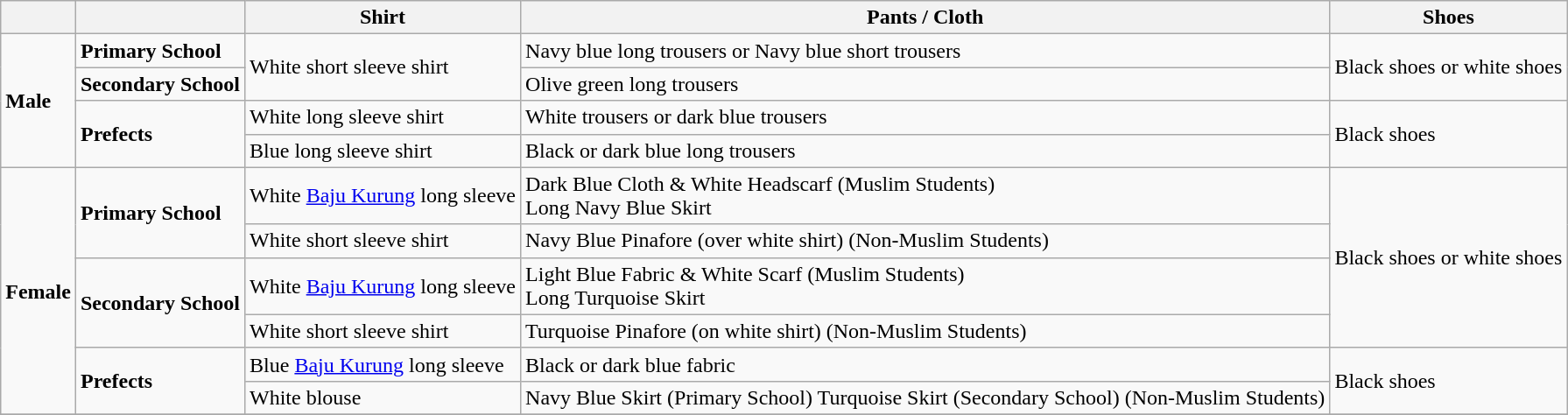<table class="wikitable">
<tr>
<th></th>
<th></th>
<th>Shirt</th>
<th>Pants / Cloth</th>
<th>Shoes</th>
</tr>
<tr>
<td rowspan="4"><strong>Male</strong></td>
<td><strong>Primary School</strong></td>
<td rowspan="2">White short sleeve shirt</td>
<td>Navy blue long trousers or Navy blue short trousers</td>
<td rowspan="2">Black shoes or white shoes</td>
</tr>
<tr>
<td><strong>Secondary School</strong></td>
<td>Olive green long trousers</td>
</tr>
<tr>
<td rowspan="2"><strong>Prefects</strong></td>
<td>White long sleeve shirt</td>
<td>White trousers or dark blue trousers</td>
<td rowspan="2">Black shoes</td>
</tr>
<tr>
<td>Blue long sleeve shirt</td>
<td>Black or dark blue long trousers</td>
</tr>
<tr>
<td rowspan="6"><strong>Female</strong></td>
<td rowspan="2"><strong>Primary School</strong></td>
<td>White <a href='#'>Baju Kurung</a> long sleeve</td>
<td>Dark Blue Cloth & White Headscarf (Muslim Students)<br>Long Navy Blue Skirt</td>
<td rowspan="4">Black shoes or white shoes</td>
</tr>
<tr>
<td>White short sleeve shirt</td>
<td>Navy Blue Pinafore (over white shirt) (Non-Muslim Students)</td>
</tr>
<tr>
<td rowspan="2"><strong>Secondary School</strong></td>
<td>White <a href='#'>Baju Kurung</a> long sleeve</td>
<td>Light Blue Fabric & White Scarf  (Muslim Students)<br>Long Turquoise Skirt</td>
</tr>
<tr>
<td>White short sleeve shirt</td>
<td>Turquoise Pinafore (on white shirt) (Non-Muslim Students)</td>
</tr>
<tr>
<td rowspan="2"><strong>Prefects</strong></td>
<td>Blue <a href='#'>Baju Kurung</a> long sleeve</td>
<td>Black or dark blue fabric</td>
<td rowspan="2">Black shoes</td>
</tr>
<tr>
<td>White blouse</td>
<td>Navy Blue Skirt (Primary School) Turquoise Skirt (Secondary School) (Non-Muslim Students)</td>
</tr>
<tr>
</tr>
</table>
